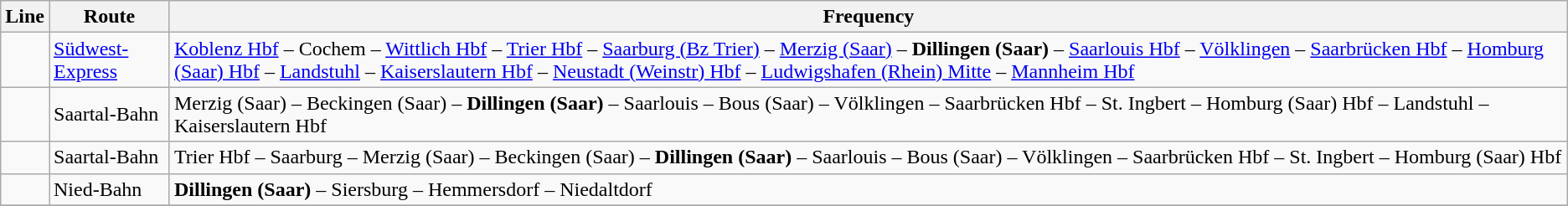<table class="wikitable">
<tr>
<th>Line</th>
<th>Route</th>
<th>Frequency</th>
</tr>
<tr>
<td></td>
<td><a href='#'>Südwest-Express</a></td>
<td><a href='#'>Koblenz Hbf</a> – Cochem – <a href='#'>Wittlich Hbf</a> – <a href='#'>Trier Hbf</a> – <a href='#'>Saarburg (Bz Trier)</a> – <a href='#'>Merzig (Saar)</a> – <strong>Dillingen (Saar)</strong> – <a href='#'>Saarlouis Hbf</a> – <a href='#'>Völklingen</a> – <a href='#'>Saarbrücken Hbf</a> – <a href='#'>Homburg (Saar) Hbf</a> – <a href='#'>Landstuhl</a> – <a href='#'>Kaiserslautern Hbf</a> – <a href='#'>Neustadt (Weinstr) Hbf</a> – <a href='#'>Ludwigshafen (Rhein) Mitte</a> – <a href='#'>Mannheim Hbf</a></td>
</tr>
<tr>
<td></td>
<td>Saartal-Bahn</td>
<td>Merzig (Saar) – Beckingen (Saar) – <strong>Dillingen (Saar)</strong> – Saarlouis – Bous (Saar) – Völklingen – Saarbrücken Hbf – St. Ingbert – Homburg (Saar) Hbf – Landstuhl – Kaiserslautern Hbf</td>
</tr>
<tr>
<td></td>
<td>Saartal-Bahn</td>
<td>Trier Hbf – Saarburg – Merzig (Saar) – Beckingen (Saar) – <strong>Dillingen (Saar)</strong> – Saarlouis – Bous (Saar) – Völklingen – Saarbrücken Hbf – St. Ingbert – Homburg (Saar) Hbf</td>
</tr>
<tr>
<td></td>
<td>Nied-Bahn</td>
<td><strong>Dillingen (Saar)</strong> – Siersburg – Hemmersdorf – Niedaltdorf</td>
</tr>
<tr>
</tr>
</table>
